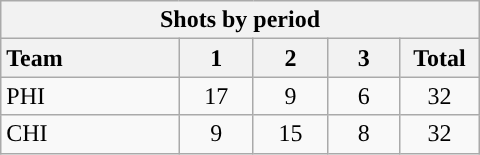<table class="wikitable" style="width:20em; text-align:right;">
<tr>
<th colspan=5>Shots by period</th>
</tr>
<tr>
<th style="width:8em; text-align:left;">Team</th>
<th style="width:3em;">1</th>
<th style="width:3em;">2</th>
<th style="width:3em;">3</th>
<th style="width:3em;">Total</th>
</tr>
<tr style="text-align:center;">
<td style="text-align:left;">PHI</td>
<td>17</td>
<td>9</td>
<td>6</td>
<td>32</td>
</tr>
<tr style="text-align:center;">
<td style="text-align:left;">CHI</td>
<td>9</td>
<td>15</td>
<td>8</td>
<td>32</td>
</tr>
</table>
